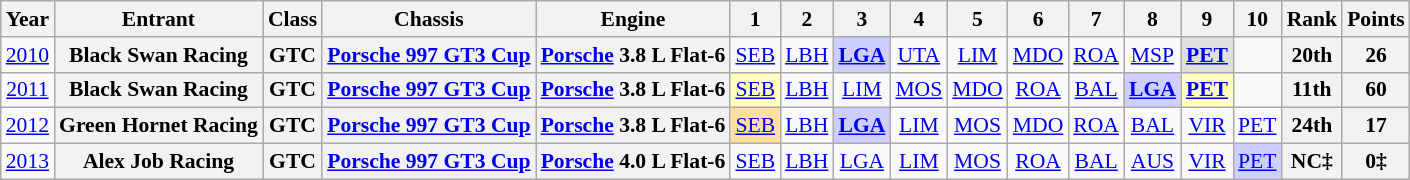<table class="wikitable" style="text-align:center; font-size:90%">
<tr>
<th>Year</th>
<th>Entrant</th>
<th>Class</th>
<th>Chassis</th>
<th>Engine</th>
<th>1</th>
<th>2</th>
<th>3</th>
<th>4</th>
<th>5</th>
<th>6</th>
<th>7</th>
<th>8</th>
<th>9</th>
<th>10</th>
<th>Rank</th>
<th>Points</th>
</tr>
<tr>
<td><a href='#'>2010</a></td>
<th>Black Swan Racing</th>
<th>GTC</th>
<th><a href='#'>Porsche 997 GT3 Cup</a></th>
<th><a href='#'>Porsche</a> 3.8 L Flat-6</th>
<td><a href='#'>SEB</a></td>
<td><a href='#'>LBH</a></td>
<td style="background:#CFCFFF;"><strong><a href='#'>LGA</a></strong><br></td>
<td><a href='#'>UTA</a></td>
<td><a href='#'>LIM</a></td>
<td><a href='#'>MDO</a></td>
<td><a href='#'>ROA</a></td>
<td><a href='#'>MSP</a></td>
<td style="background:#DFDFDF;"><strong><a href='#'>PET</a></strong><br></td>
<td></td>
<th>20th</th>
<th>26</th>
</tr>
<tr>
<td><a href='#'>2011</a></td>
<th>Black Swan Racing</th>
<th>GTC</th>
<th><a href='#'>Porsche 997 GT3 Cup</a></th>
<th><a href='#'>Porsche</a> 3.8 L Flat-6</th>
<td style="background:#FFFFBF;"><a href='#'>SEB</a><br></td>
<td><a href='#'>LBH</a></td>
<td><a href='#'>LIM</a></td>
<td><a href='#'>MOS</a></td>
<td><a href='#'>MDO</a></td>
<td><a href='#'>ROA</a></td>
<td><a href='#'>BAL</a></td>
<td style="background:#CFCFFF;"><strong><a href='#'>LGA</a></strong><br></td>
<td style="background:#FFFFBF;"><strong><a href='#'>PET</a></strong><br></td>
<td></td>
<th>11th</th>
<th>60</th>
</tr>
<tr>
<td><a href='#'>2012</a></td>
<th>Green Hornet Racing</th>
<th>GTC</th>
<th><a href='#'>Porsche 997 GT3 Cup</a></th>
<th><a href='#'>Porsche</a> 3.8 L Flat-6</th>
<td style="background:#FFDF9F;"><a href='#'>SEB</a><br></td>
<td><a href='#'>LBH</a></td>
<td style="background:#CFCFFF;"><strong><a href='#'>LGA</a></strong><br></td>
<td><a href='#'>LIM</a></td>
<td><a href='#'>MOS</a></td>
<td><a href='#'>MDO</a></td>
<td><a href='#'>ROA</a></td>
<td><a href='#'>BAL</a></td>
<td><a href='#'>VIR</a></td>
<td><a href='#'>PET</a></td>
<th>24th</th>
<th>17</th>
</tr>
<tr>
<td><a href='#'>2013</a></td>
<th>Alex Job Racing</th>
<th>GTC</th>
<th><a href='#'>Porsche 997 GT3 Cup</a></th>
<th><a href='#'>Porsche</a> 4.0 L Flat-6</th>
<td><a href='#'>SEB</a></td>
<td><a href='#'>LBH</a></td>
<td><a href='#'>LGA</a></td>
<td><a href='#'>LIM</a></td>
<td><a href='#'>MOS</a></td>
<td><a href='#'>ROA</a></td>
<td><a href='#'>BAL</a></td>
<td><a href='#'>AUS</a></td>
<td><a href='#'>VIR</a></td>
<td style="background:#CFCFFF;"><a href='#'>PET</a><br></td>
<th>NC‡</th>
<th>0‡</th>
</tr>
</table>
